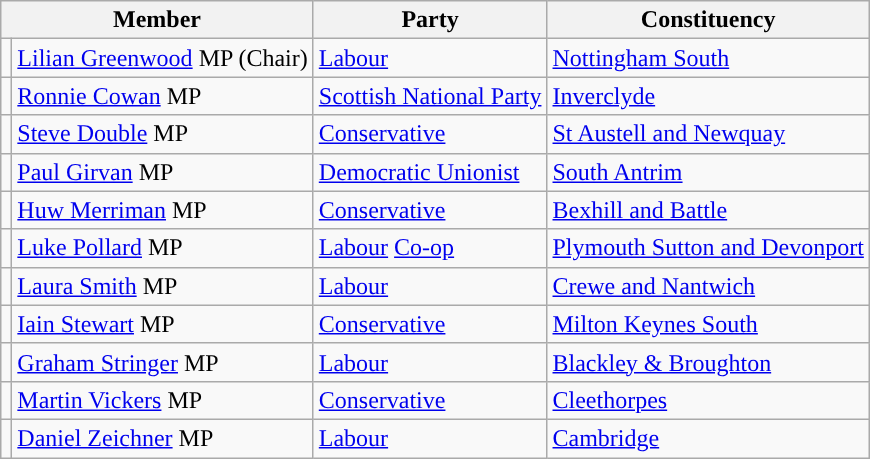<table class="wikitable">
<tr>
<th colspan="2" valign="top">Member</th>
<th valign="top">Party</th>
<th colspan="2" valign="top">Constituency</th>
</tr>
<tr>
<td style="color:inherit;background:"></td>
<td><a href='#'>Lilian Greenwood</a> MP (Chair)</td>
<td><a href='#'>Labour</a></td>
<td><a href='#'>Nottingham South</a></td>
</tr>
<tr>
<td style="color:inherit;background:"></td>
<td><a href='#'>Ronnie Cowan</a> MP</td>
<td><a href='#'>Scottish National Party</a></td>
<td><a href='#'>Inverclyde</a></td>
</tr>
<tr>
<td style="color:inherit;background:"></td>
<td><a href='#'>Steve Double</a> MP</td>
<td><a href='#'>Conservative</a></td>
<td><a href='#'>St Austell and Newquay</a></td>
</tr>
<tr>
<td style="color:inherit;background:"></td>
<td><a href='#'>Paul Girvan</a> MP</td>
<td><a href='#'>Democratic Unionist</a></td>
<td><a href='#'>South Antrim</a></td>
</tr>
<tr>
<td style="color:inherit;background:"></td>
<td><a href='#'>Huw Merriman</a> MP</td>
<td><a href='#'>Conservative</a></td>
<td><a href='#'>Bexhill and Battle</a></td>
</tr>
<tr>
<td style="color:inherit;background:"></td>
<td><a href='#'>Luke Pollard</a> MP</td>
<td><a href='#'>Labour</a> <a href='#'>Co-op</a></td>
<td><a href='#'>Plymouth Sutton and Devonport</a></td>
</tr>
<tr>
<td style="color:inherit;background:"></td>
<td><a href='#'>Laura Smith</a> MP</td>
<td><a href='#'>Labour</a></td>
<td><a href='#'>Crewe and Nantwich</a></td>
</tr>
<tr>
<td style="color:inherit;background:"></td>
<td><a href='#'>Iain Stewart</a> MP</td>
<td><a href='#'>Conservative</a></td>
<td><a href='#'>Milton Keynes South</a></td>
</tr>
<tr>
<td style="color:inherit;background:"></td>
<td><a href='#'>Graham Stringer</a> MP</td>
<td><a href='#'>Labour</a></td>
<td><a href='#'>Blackley & Broughton</a></td>
</tr>
<tr>
<td style="color:inherit;background:"></td>
<td><a href='#'>Martin Vickers</a> MP</td>
<td><a href='#'>Conservative</a></td>
<td><a href='#'>Cleethorpes</a></td>
</tr>
<tr>
<td style="color:inherit;background:"></td>
<td><a href='#'>Daniel Zeichner</a> MP</td>
<td><a href='#'>Labour</a></td>
<td><a href='#'>Cambridge</a></td>
</tr>
</table>
